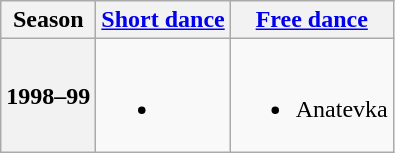<table class=wikitable style=text-align:center>
<tr>
<th>Season</th>
<th><a href='#'>Short dance</a></th>
<th><a href='#'>Free dance</a></th>
</tr>
<tr>
<th>1998–99 <br> </th>
<td><br><ul><li></li></ul></td>
<td><br><ul><li>Anatevka <br></li></ul></td>
</tr>
</table>
